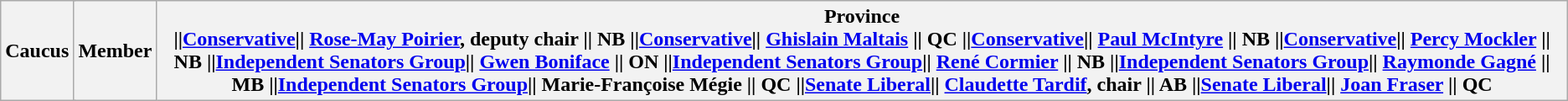<table class="wikitable">
<tr>
<th colspan="2">Caucus</th>
<th>Member</th>
<th>Province<br>||<a href='#'>Conservative</a>|| <a href='#'>Rose-May Poirier</a>, deputy chair || NB
||<a href='#'>Conservative</a>|| <a href='#'>Ghislain Maltais</a> || QC
||<a href='#'>Conservative</a>|| <a href='#'>Paul McIntyre</a> || NB
||<a href='#'>Conservative</a>|| <a href='#'>Percy Mockler</a> || NB
||<a href='#'>Independent Senators Group</a>|| <a href='#'>Gwen Boniface</a> || ON
||<a href='#'>Independent Senators Group</a>|| <a href='#'>René Cormier</a> || NB
||<a href='#'>Independent Senators Group</a>|| <a href='#'>Raymonde Gagné</a> || MB
||<a href='#'>Independent Senators Group</a>|| Marie-Françoise Mégie || QC
||<a href='#'>Senate Liberal</a>|| <a href='#'>Claudette Tardif</a>, chair || AB
||<a href='#'>Senate Liberal</a>|| <a href='#'>Joan Fraser</a> || QC</th>
</tr>
</table>
